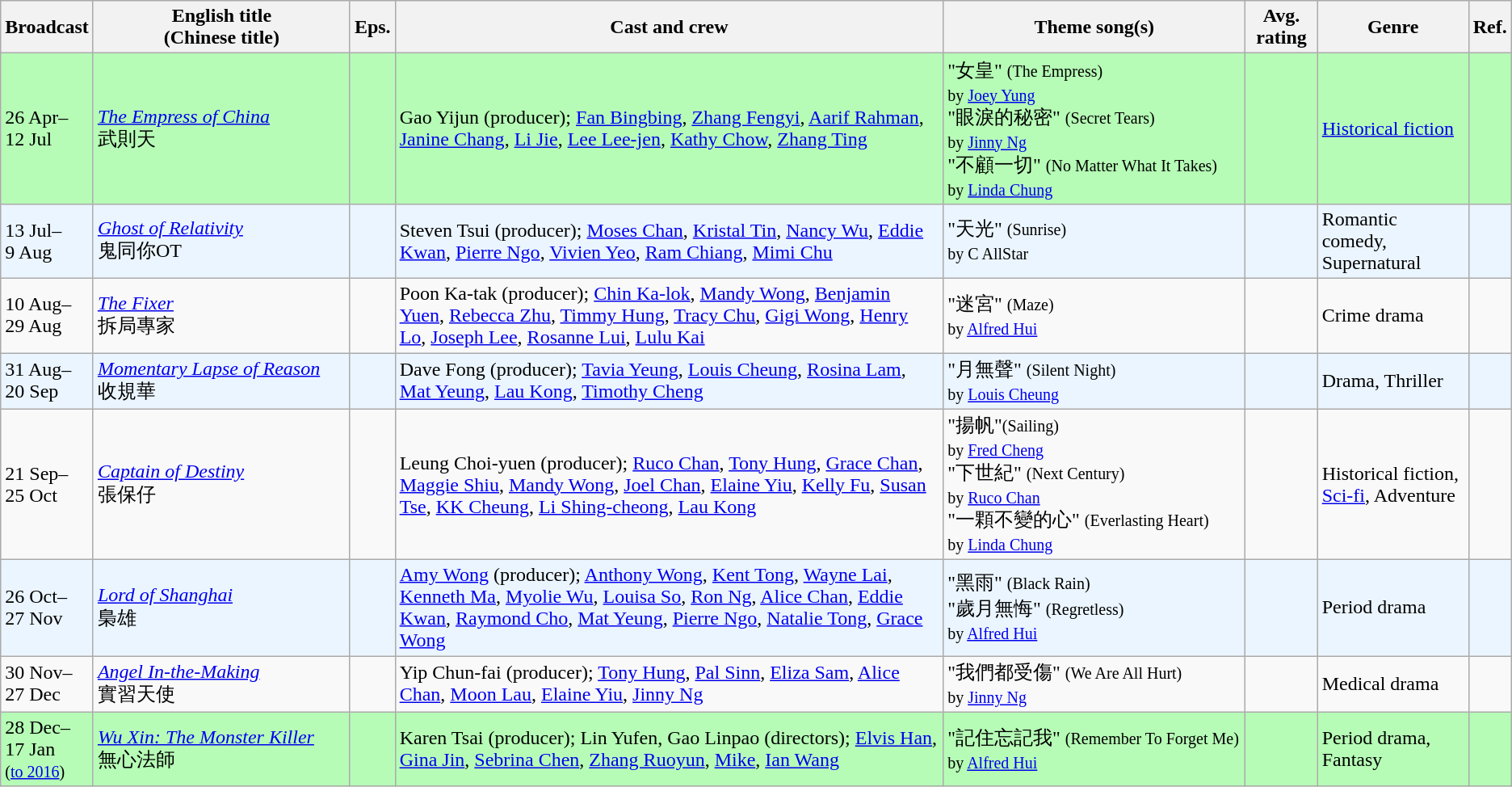<table class="wikitable sortable">
<tr>
<th>Broadcast</th>
<th style="width:17%;">English title <br> (Chinese title)</th>
<th>Eps.</th>
<th>Cast and crew</th>
<th style="width:20%;">Theme song(s)</th>
<th>Avg. rating</th>
<th style="width:10%;">Genre</th>
<th>Ref.</th>
</tr>
<tr ---- bgcolor="#b6fcb6">
<td>26 Apr–<br>12 Jul</td>
<td><em><a href='#'>The Empress of China</a></em><br>武則天</td>
<td></td>
<td>Gao Yijun (producer); <a href='#'>Fan Bingbing</a>, <a href='#'>Zhang Fengyi</a>, <a href='#'>Aarif Rahman</a>, <a href='#'>Janine Chang</a>, <a href='#'>Li Jie</a>, <a href='#'>Lee Lee-jen</a>, <a href='#'>Kathy Chow</a>, <a href='#'>Zhang Ting</a></td>
<td>"女皇" <small>(The Empress)</small><br><small>by <a href='#'>Joey Yung</a></small><br>"眼淚的秘密" <small>(Secret Tears)</small><br><small>by <a href='#'>Jinny Ng</a></small><br>"不顧一切" <small>(No Matter What It Takes)</small><br><small>by <a href='#'>Linda Chung</a></small></td>
<td></td>
<td><a href='#'>Historical fiction</a></td>
<td></td>
</tr>
<tr ---- bgcolor="#ebf5ff">
<td>13 Jul–<br>9 Aug</td>
<td><em><a href='#'>Ghost of Relativity</a></em><br>鬼同你OT</td>
<td></td>
<td>Steven Tsui (producer); <a href='#'>Moses Chan</a>, <a href='#'>Kristal Tin</a>, <a href='#'>Nancy Wu</a>, <a href='#'>Eddie Kwan</a>, <a href='#'>Pierre Ngo</a>, <a href='#'>Vivien Yeo</a>, <a href='#'>Ram Chiang</a>, <a href='#'>Mimi Chu</a></td>
<td>"天光" <small>(Sunrise)</small><br><small>by C AllStar</small></td>
<td></td>
<td>Romantic comedy, Supernatural</td>
<td></td>
</tr>
<tr>
<td>10 Aug–<br>29 Aug</td>
<td><em><a href='#'>The Fixer</a></em><br>拆局專家</td>
<td></td>
<td>Poon Ka-tak (producer); <a href='#'>Chin Ka-lok</a>, <a href='#'>Mandy Wong</a>, <a href='#'>Benjamin Yuen</a>, <a href='#'>Rebecca Zhu</a>, <a href='#'>Timmy Hung</a>, <a href='#'>Tracy Chu</a>, <a href='#'>Gigi Wong</a>, <a href='#'>Henry Lo</a>, <a href='#'>Joseph Lee</a>, <a href='#'>Rosanne Lui</a>, <a href='#'>Lulu Kai</a></td>
<td>"迷宮" <small>(Maze)</small><br><small>by <a href='#'>Alfred Hui</a></small></td>
<td></td>
<td>Crime drama</td>
<td></td>
</tr>
<tr ---- bgcolor="#ebf5ff">
<td>31 Aug–<br>20 Sep</td>
<td><em><a href='#'>Momentary Lapse of Reason</a></em><br>收規華</td>
<td></td>
<td>Dave Fong (producer); <a href='#'>Tavia Yeung</a>, <a href='#'>Louis Cheung</a>, <a href='#'>Rosina Lam</a>, <a href='#'>Mat Yeung</a>, <a href='#'>Lau Kong</a>, <a href='#'>Timothy Cheng</a></td>
<td>"月無聲" <small>(Silent Night)</small><br><small>by <a href='#'>Louis Cheung</a></small></td>
<td></td>
<td>Drama, Thriller</td>
<td></td>
</tr>
<tr>
<td>21 Sep–<br>25 Oct</td>
<td><em><a href='#'>Captain of Destiny</a></em><br>張保仔</td>
<td></td>
<td>Leung Choi-yuen (producer); <a href='#'>Ruco Chan</a>, <a href='#'>Tony Hung</a>, <a href='#'>Grace Chan</a>, <a href='#'>Maggie Shiu</a>, <a href='#'>Mandy Wong</a>, <a href='#'>Joel Chan</a>, <a href='#'>Elaine Yiu</a>, <a href='#'>Kelly Fu</a>, <a href='#'>Susan Tse</a>, <a href='#'>KK Cheung</a>, <a href='#'>Li Shing-cheong</a>, <a href='#'>Lau Kong</a></td>
<td>"揚帆"<small>(Sailing)</small><br><small>by <a href='#'>Fred Cheng</a></small><br>"下世紀" <small>(Next Century)<br>by <a href='#'>Ruco Chan</a></small><br>"一顆不變的心" <small>(Everlasting Heart)<br>by <a href='#'>Linda Chung</a></small></td>
<td></td>
<td>Historical fiction, <a href='#'>Sci-fi</a>, Adventure</td>
<td></td>
</tr>
<tr ---- bgcolor="#ebf5ff">
<td>26 Oct–<br>27 Nov</td>
<td><em><a href='#'>Lord of Shanghai</a></em><br>梟雄</td>
<td></td>
<td><a href='#'>Amy Wong</a> (producer); <a href='#'>Anthony Wong</a>, <a href='#'>Kent Tong</a>, <a href='#'>Wayne Lai</a>, <a href='#'>Kenneth Ma</a>, <a href='#'>Myolie Wu</a>, <a href='#'>Louisa So</a>, <a href='#'>Ron Ng</a>, <a href='#'>Alice Chan</a>, <a href='#'>Eddie Kwan</a>, <a href='#'>Raymond Cho</a>, <a href='#'>Mat Yeung</a>, <a href='#'>Pierre Ngo</a>, <a href='#'>Natalie Tong</a>, <a href='#'>Grace Wong</a></td>
<td>"黑雨" <small>(Black Rain)</small><br>"歲月無悔" <small>(Regretless)</small><br><small>by <a href='#'>Alfred Hui</a></small></td>
<td></td>
<td>Period drama</td>
<td></td>
</tr>
<tr>
<td>30 Nov–<br>27 Dec</td>
<td><em><a href='#'>Angel In-the-Making</a></em><br>實習天使</td>
<td></td>
<td>Yip Chun-fai (producer); <a href='#'>Tony Hung</a>, <a href='#'>Pal Sinn</a>, <a href='#'>Eliza Sam</a>, <a href='#'>Alice Chan</a>, <a href='#'>Moon Lau</a>, <a href='#'>Elaine Yiu</a>, <a href='#'>Jinny Ng</a></td>
<td>"我們都受傷" <small>(We Are All Hurt)</small><br><small>by <a href='#'>Jinny Ng</a></small></td>
<td></td>
<td>Medical drama</td>
<td></td>
</tr>
<tr ---- bgcolor="#b6fcb6">
<td>28 Dec–<br>17 Jan<br><small>(<a href='#'>to 2016</a>)</small></td>
<td><em><a href='#'>Wu Xin: The Monster Killer</a></em> <br>無心法師</td>
<td></td>
<td>Karen Tsai (producer); Lin Yufen, Gao Linpao (directors); <a href='#'>Elvis Han</a>, <a href='#'>Gina Jin</a>, <a href='#'>Sebrina Chen</a>, <a href='#'>Zhang Ruoyun</a>, <a href='#'>Mike</a>, <a href='#'>Ian Wang</a></td>
<td>"記住忘記我" <small>(Remember To Forget Me)</small><br><small>by <a href='#'>Alfred Hui</a></small></td>
<td></td>
<td>Period drama, Fantasy</td>
<td></td>
</tr>
</table>
